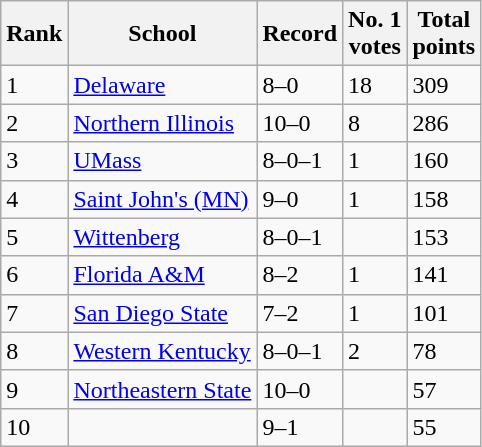<table class="wikitable">
<tr>
<th>Rank</th>
<th>School</th>
<th>Record</th>
<th>No. 1<br>votes</th>
<th>Total<br>points</th>
</tr>
<tr>
<td>1</td>
<td><a href='#'>Delaware</a></td>
<td>8–0</td>
<td>18</td>
<td>309</td>
</tr>
<tr>
<td>2</td>
<td><a href='#'>Northern Illinois</a></td>
<td>10–0</td>
<td>8</td>
<td>286</td>
</tr>
<tr>
<td>3</td>
<td><a href='#'>UMass</a></td>
<td>8–0–1</td>
<td>1</td>
<td>160</td>
</tr>
<tr>
<td>4</td>
<td><a href='#'>Saint John's (MN)</a></td>
<td>9–0</td>
<td>1</td>
<td>158</td>
</tr>
<tr>
<td>5</td>
<td><a href='#'>Wittenberg</a></td>
<td>8–0–1</td>
<td></td>
<td>153</td>
</tr>
<tr>
<td>6</td>
<td><a href='#'>Florida A&M</a></td>
<td>8–2</td>
<td>1</td>
<td>141</td>
</tr>
<tr>
<td>7</td>
<td><a href='#'>San Diego State</a></td>
<td>7–2</td>
<td>1</td>
<td>101</td>
</tr>
<tr>
<td>8</td>
<td><a href='#'>Western Kentucky</a></td>
<td>8–0–1</td>
<td>2</td>
<td>78</td>
</tr>
<tr>
<td>9</td>
<td><a href='#'>Northeastern State</a></td>
<td>10–0</td>
<td></td>
<td>57</td>
</tr>
<tr>
<td>10</td>
<td></td>
<td>9–1</td>
<td></td>
<td>55</td>
</tr>
</table>
